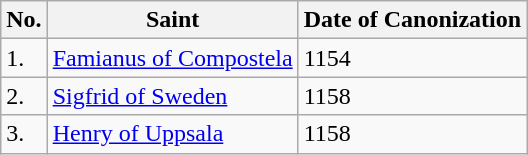<table class="wikitable">
<tr>
<th>No.</th>
<th>Saint</th>
<th>Date of Canonization</th>
</tr>
<tr>
<td>1.</td>
<td><a href='#'>Famianus of Compostela</a></td>
<td>1154</td>
</tr>
<tr>
<td>2.</td>
<td><a href='#'>Sigfrid of Sweden</a></td>
<td>1158</td>
</tr>
<tr>
<td>3.</td>
<td><a href='#'>Henry of Uppsala</a></td>
<td>1158</td>
</tr>
</table>
